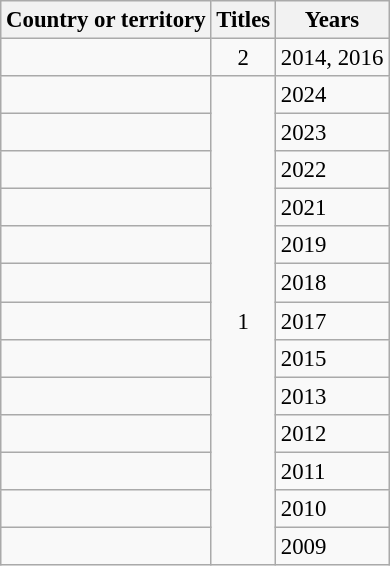<table class="wikitable sortable" style="font-size: 95%">
<tr>
<th scope="col">Country or territory</th>
<th scope="col">Titles</th>
<th scope="col">Years</th>
</tr>
<tr>
<td></td>
<td rowspan=1 style="text-align:center;">2</td>
<td>2014, 2016</td>
</tr>
<tr>
<td></td>
<td rowspan="13"style="text-align:center;">1</td>
<td>2024</td>
</tr>
<tr>
<td></td>
<td>2023</td>
</tr>
<tr>
<td></td>
<td>2022</td>
</tr>
<tr>
<td></td>
<td>2021</td>
</tr>
<tr>
<td></td>
<td>2019</td>
</tr>
<tr>
<td></td>
<td>2018</td>
</tr>
<tr>
<td></td>
<td>2017</td>
</tr>
<tr>
<td></td>
<td>2015</td>
</tr>
<tr>
<td></td>
<td>2013</td>
</tr>
<tr>
<td></td>
<td>2012</td>
</tr>
<tr>
<td></td>
<td>2011</td>
</tr>
<tr>
<td></td>
<td>2010</td>
</tr>
<tr>
<td></td>
<td>2009</td>
</tr>
</table>
